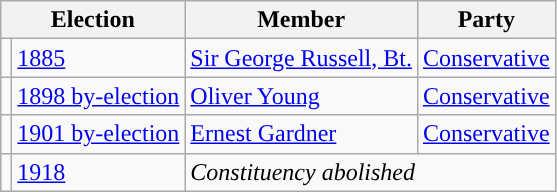<table class="wikitable">
<tr>
<th colspan="2">Election</th>
<th>Member</th>
<th>Party</th>
</tr>
<tr>
<td style="color:inherit;background-color: "></td>
<td><a href='#'>1885</a></td>
<td><a href='#'>Sir George Russell, Bt.</a></td>
<td><a href='#'>Conservative</a></td>
</tr>
<tr>
<td style="color:inherit;background-color: "></td>
<td><a href='#'>1898 by-election</a></td>
<td><a href='#'>Oliver Young</a></td>
<td><a href='#'>Conservative</a></td>
</tr>
<tr>
<td style="color:inherit;background-color: "></td>
<td><a href='#'>1901 by-election</a></td>
<td><a href='#'>Ernest Gardner</a></td>
<td><a href='#'>Conservative</a></td>
</tr>
<tr>
<td></td>
<td><a href='#'>1918</a></td>
<td colspan="2"><em>Constituency abolished</em></td>
</tr>
</table>
